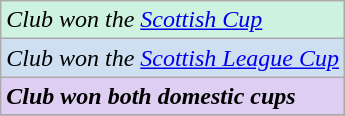<table class="wikitable" style="text-align: left;">
<tr>
<td bgcolor="#CEF2E0"><em>Club won the <a href='#'>Scottish Cup</a></em></td>
</tr>
<tr>
<td bgcolor="#CEDFF2"><em>Club won the <a href='#'>Scottish League Cup</a></em></td>
</tr>
<tr>
<td bgcolor="DDCEF2"><strong><em>Club won both domestic cups</em></strong></td>
</tr>
<tr>
</tr>
</table>
